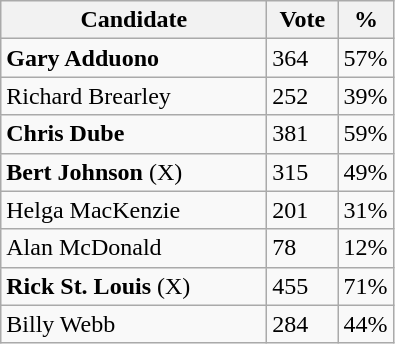<table class="wikitable">
<tr>
<th bgcolor="#DDDDFF" width="170px">Candidate</th>
<th bgcolor="#DDDDFF" width="40px">Vote</th>
<th bgcolor="#DDDDFF" width="30px">%</th>
</tr>
<tr>
<td><strong>Gary Adduono</strong></td>
<td>364</td>
<td>57%</td>
</tr>
<tr>
<td>Richard Brearley</td>
<td>252</td>
<td>39%</td>
</tr>
<tr>
<td><strong>Chris Dube</strong></td>
<td>381</td>
<td>59%</td>
</tr>
<tr>
<td><strong>Bert Johnson</strong> (X)</td>
<td>315</td>
<td>49%</td>
</tr>
<tr>
<td>Helga MacKenzie</td>
<td>201</td>
<td>31%</td>
</tr>
<tr>
<td>Alan McDonald</td>
<td>78</td>
<td>12%</td>
</tr>
<tr>
<td><strong>Rick St. Louis</strong> (X)</td>
<td>455</td>
<td>71%</td>
</tr>
<tr>
<td>Billy Webb</td>
<td>284</td>
<td>44%</td>
</tr>
</table>
